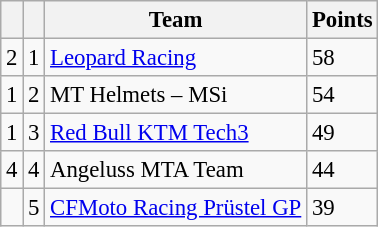<table class="wikitable" style="font-size: 95%;">
<tr>
<th></th>
<th></th>
<th>Team</th>
<th>Points</th>
</tr>
<tr>
<td> 2</td>
<td align=center>1</td>
<td> <a href='#'>Leopard Racing</a></td>
<td align=left>58</td>
</tr>
<tr>
<td> 1</td>
<td align=center>2</td>
<td> MT Helmets – MSi</td>
<td align=left>54</td>
</tr>
<tr>
<td> 1</td>
<td align=center>3</td>
<td> <a href='#'>Red Bull KTM Tech3</a></td>
<td align=left>49</td>
</tr>
<tr>
<td> 4</td>
<td align=center>4</td>
<td> Angeluss MTA Team</td>
<td align=left>44</td>
</tr>
<tr>
<td></td>
<td align=center>5</td>
<td> <a href='#'>CFMoto Racing Prüstel GP</a></td>
<td align=left>39</td>
</tr>
</table>
